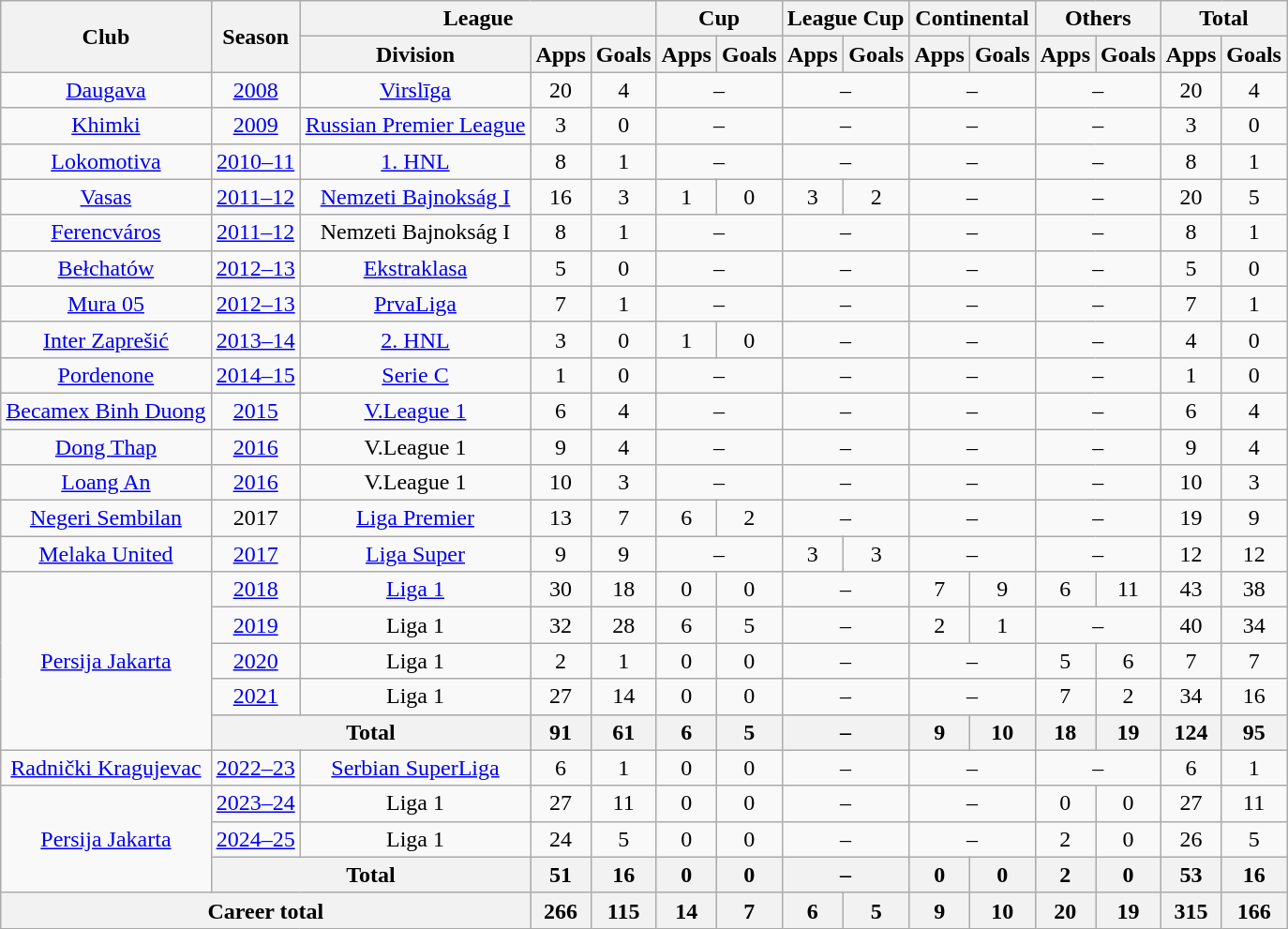<table class=wikitable style="text-align:center">
<tr>
<th rowspan="2">Club</th>
<th rowspan="2">Season</th>
<th colspan="3">League</th>
<th colspan="2">Cup</th>
<th colspan="2">League Cup</th>
<th colspan="2">Continental</th>
<th colspan="2">Others</th>
<th colspan="2">Total</th>
</tr>
<tr>
<th>Division</th>
<th>Apps</th>
<th>Goals</th>
<th>Apps</th>
<th>Goals</th>
<th>Apps</th>
<th>Goals</th>
<th>Apps</th>
<th>Goals</th>
<th>Apps</th>
<th>Goals</th>
<th>Apps</th>
<th>Goals</th>
</tr>
<tr>
<td><a href='#'>Daugava</a></td>
<td><a href='#'>2008</a></td>
<td><a href='#'>Virslīga</a></td>
<td>20</td>
<td>4</td>
<td colspan="2">–</td>
<td colspan="2">–</td>
<td colspan="2">–</td>
<td colspan="2">–</td>
<td>20</td>
<td>4</td>
</tr>
<tr>
<td><a href='#'>Khimki</a></td>
<td><a href='#'>2009</a></td>
<td><a href='#'>Russian Premier League</a></td>
<td>3</td>
<td>0</td>
<td colspan="2">–</td>
<td colspan="2">–</td>
<td colspan="2">–</td>
<td colspan="2">–</td>
<td>3</td>
<td>0</td>
</tr>
<tr>
<td><a href='#'>Lokomotiva</a></td>
<td><a href='#'>2010–11</a></td>
<td><a href='#'>1. HNL</a></td>
<td>8</td>
<td>1</td>
<td colspan="2">–</td>
<td colspan="2">–</td>
<td colspan="2">–</td>
<td colspan="2">–</td>
<td>8</td>
<td>1</td>
</tr>
<tr>
<td><a href='#'>Vasas</a></td>
<td><a href='#'>2011–12</a></td>
<td><a href='#'>Nemzeti Bajnokság I</a></td>
<td>16</td>
<td>3</td>
<td>1</td>
<td>0</td>
<td>3</td>
<td>2</td>
<td colspan="2">–</td>
<td colspan="2">–</td>
<td>20</td>
<td>5</td>
</tr>
<tr>
<td><a href='#'>Ferencváros</a></td>
<td><a href='#'>2011–12</a></td>
<td>Nemzeti Bajnokság I</td>
<td>8</td>
<td>1</td>
<td colspan="2">–</td>
<td colspan="2">–</td>
<td colspan="2">–</td>
<td colspan="2">–</td>
<td>8</td>
<td>1</td>
</tr>
<tr>
<td><a href='#'>Bełchatów</a></td>
<td><a href='#'>2012–13</a></td>
<td><a href='#'>Ekstraklasa</a></td>
<td>5</td>
<td>0</td>
<td colspan="2">–</td>
<td colspan="2">–</td>
<td colspan="2">–</td>
<td colspan="2">–</td>
<td>5</td>
<td>0</td>
</tr>
<tr>
<td><a href='#'>Mura 05</a></td>
<td><a href='#'>2012–13</a></td>
<td><a href='#'>PrvaLiga</a></td>
<td>7</td>
<td>1</td>
<td colspan="2">–</td>
<td colspan="2">–</td>
<td colspan="2">–</td>
<td colspan="2">–</td>
<td>7</td>
<td>1</td>
</tr>
<tr>
<td><a href='#'>Inter Zaprešić</a></td>
<td><a href='#'>2013–14</a></td>
<td><a href='#'>2. HNL</a></td>
<td>3</td>
<td>0</td>
<td>1</td>
<td>0</td>
<td colspan="2">–</td>
<td colspan="2">–</td>
<td colspan="2">–</td>
<td>4</td>
<td>0</td>
</tr>
<tr>
<td><a href='#'>Pordenone</a></td>
<td><a href='#'>2014–15</a></td>
<td><a href='#'>Serie C</a></td>
<td>1</td>
<td>0</td>
<td colspan="2">–</td>
<td colspan="2">–</td>
<td colspan="2">–</td>
<td colspan="2">–</td>
<td>1</td>
<td>0</td>
</tr>
<tr>
<td><a href='#'>Becamex Binh Duong</a></td>
<td><a href='#'>2015</a></td>
<td><a href='#'>V.League 1</a></td>
<td>6</td>
<td>4</td>
<td colspan="2">–</td>
<td colspan="2">–</td>
<td colspan="2">–</td>
<td colspan="2">–</td>
<td>6</td>
<td>4</td>
</tr>
<tr>
<td><a href='#'>Dong Thap</a></td>
<td><a href='#'>2016</a></td>
<td>V.League 1</td>
<td>9</td>
<td>4</td>
<td colspan="2">–</td>
<td colspan="2">–</td>
<td colspan="2">–</td>
<td colspan="2">–</td>
<td>9</td>
<td>4</td>
</tr>
<tr>
<td><a href='#'>Loang An</a></td>
<td><a href='#'>2016</a></td>
<td>V.League 1</td>
<td>10</td>
<td>3</td>
<td colspan="2">–</td>
<td colspan="2">–</td>
<td colspan="2">–</td>
<td colspan="2">–</td>
<td>10</td>
<td>3</td>
</tr>
<tr>
<td><a href='#'>Negeri Sembilan</a></td>
<td>2017</td>
<td><a href='#'>Liga Premier</a></td>
<td>13</td>
<td>7</td>
<td>6</td>
<td>2</td>
<td colspan="2">–</td>
<td colspan="2">–</td>
<td colspan="2">–</td>
<td>19</td>
<td>9</td>
</tr>
<tr>
<td><a href='#'>Melaka United</a></td>
<td><a href='#'>2017</a></td>
<td><a href='#'>Liga Super</a></td>
<td>9</td>
<td>9</td>
<td colspan="2">–</td>
<td>3</td>
<td>3</td>
<td colspan="2">–</td>
<td colspan="2">–</td>
<td>12</td>
<td>12</td>
</tr>
<tr>
<td rowspan="5"><a href='#'>Persija Jakarta</a></td>
<td><a href='#'>2018</a></td>
<td><a href='#'>Liga 1</a></td>
<td>30</td>
<td>18</td>
<td>0</td>
<td>0</td>
<td colspan="2">–</td>
<td>7</td>
<td>9</td>
<td>6</td>
<td>11</td>
<td>43</td>
<td>38</td>
</tr>
<tr>
<td><a href='#'>2019</a></td>
<td>Liga 1</td>
<td>32</td>
<td>28</td>
<td>6</td>
<td>5</td>
<td colspan="2">–</td>
<td>2</td>
<td>1</td>
<td colspan="2">–</td>
<td>40</td>
<td>34</td>
</tr>
<tr>
<td><a href='#'>2020</a></td>
<td>Liga 1</td>
<td>2</td>
<td>1</td>
<td>0</td>
<td>0</td>
<td colspan="2">–</td>
<td colspan="2">–</td>
<td>5</td>
<td>6</td>
<td>7</td>
<td>7</td>
</tr>
<tr>
<td><a href='#'>2021</a></td>
<td>Liga 1</td>
<td>27</td>
<td>14</td>
<td>0</td>
<td>0</td>
<td colspan="2">–</td>
<td colspan="2">–</td>
<td>7</td>
<td>2</td>
<td>34</td>
<td>16</td>
</tr>
<tr>
<th colspan="2">Total</th>
<th>91</th>
<th>61</th>
<th>6</th>
<th>5</th>
<th colspan="2">–</th>
<th>9</th>
<th>10</th>
<th>18</th>
<th>19</th>
<th>124</th>
<th>95</th>
</tr>
<tr>
<td><a href='#'>Radnički Kragujevac</a></td>
<td><a href='#'>2022–23</a></td>
<td><a href='#'>Serbian SuperLiga</a></td>
<td>6</td>
<td>1</td>
<td>0</td>
<td>0</td>
<td colspan="2">–</td>
<td colspan="2">–</td>
<td colspan="2">–</td>
<td>6</td>
<td>1</td>
</tr>
<tr>
<td rowspan="3"><a href='#'>Persija Jakarta</a></td>
<td><a href='#'>2023–24</a></td>
<td>Liga 1</td>
<td>27</td>
<td>11</td>
<td>0</td>
<td>0</td>
<td colspan="2">–</td>
<td colspan="2">–</td>
<td>0</td>
<td>0</td>
<td>27</td>
<td>11</td>
</tr>
<tr>
<td><a href='#'>2024–25</a></td>
<td>Liga 1</td>
<td>24</td>
<td>5</td>
<td>0</td>
<td>0</td>
<td colspan="2">–</td>
<td colspan="2">–</td>
<td>2</td>
<td>0</td>
<td>26</td>
<td>5</td>
</tr>
<tr>
<th colspan="2">Total</th>
<th>51</th>
<th>16</th>
<th>0</th>
<th>0</th>
<th colspan="2">–</th>
<th>0</th>
<th>0</th>
<th>2</th>
<th>0</th>
<th>53</th>
<th>16</th>
</tr>
<tr>
<th colspan="3">Career total</th>
<th>266</th>
<th>115</th>
<th>14</th>
<th>7</th>
<th>6</th>
<th>5</th>
<th>9</th>
<th>10</th>
<th>20</th>
<th>19</th>
<th>315</th>
<th>166</th>
</tr>
</table>
